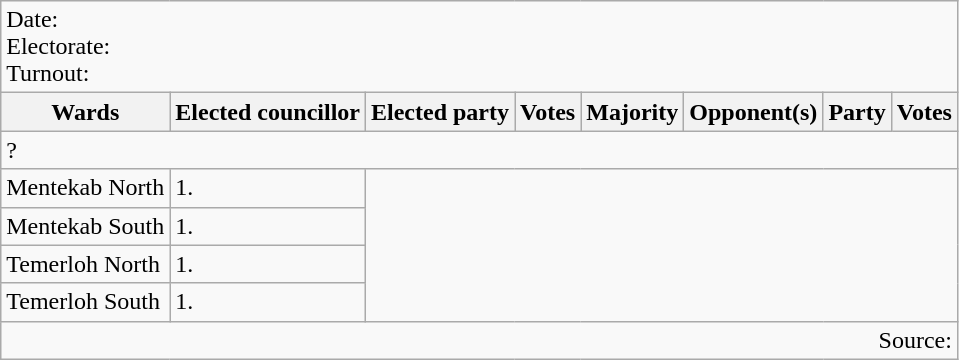<table class=wikitable>
<tr>
<td colspan=8>Date: <br>Electorate: <br>Turnout:</td>
</tr>
<tr>
<th>Wards</th>
<th>Elected councillor</th>
<th>Elected party</th>
<th>Votes</th>
<th>Majority</th>
<th>Opponent(s)</th>
<th>Party</th>
<th>Votes</th>
</tr>
<tr>
<td colspan=8>? </td>
</tr>
<tr>
<td>Mentekab North</td>
<td>1.</td>
</tr>
<tr>
<td>Mentekab South</td>
<td>1.</td>
</tr>
<tr>
<td>Temerloh North</td>
<td>1.</td>
</tr>
<tr>
<td>Temerloh South</td>
<td>1.</td>
</tr>
<tr>
<td colspan=8 align=right>Source:</td>
</tr>
</table>
